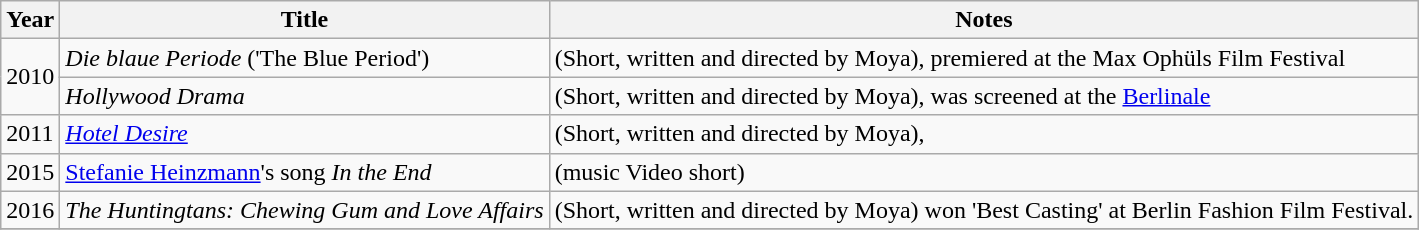<table class="wikitable sortable">
<tr>
<th>Year</th>
<th>Title</th>
<th>Notes</th>
</tr>
<tr>
<td rowspan=2>2010</td>
<td><em>Die blaue Periode</em> ('The Blue Period')</td>
<td>(Short, written and directed by Moya), premiered at the Max Ophüls Film Festival</td>
</tr>
<tr>
<td><em>Hollywood Drama</em></td>
<td>(Short, written and directed by Moya), was screened at the <a href='#'>Berlinale</a></td>
</tr>
<tr>
<td>2011</td>
<td><em><a href='#'>Hotel Desire</a></em></td>
<td>(Short, written and directed by Moya),</td>
</tr>
<tr>
<td>2015</td>
<td><a href='#'>Stefanie Heinzmann</a>'s song <em>In the End</em></td>
<td>(music Video short)</td>
</tr>
<tr>
<td>2016</td>
<td><em>The Huntingtans: Chewing Gum and Love Affairs</em></td>
<td>(Short, written and directed by Moya) won 'Best Casting' at Berlin Fashion Film Festival.</td>
</tr>
<tr>
</tr>
</table>
